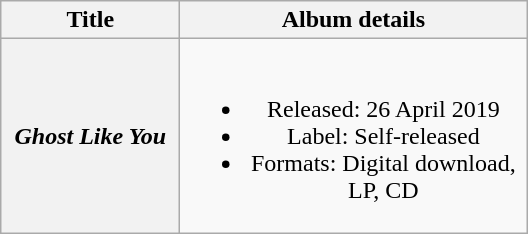<table class="wikitable plainrowheaders" style="text-align:center;">
<tr>
<th scope="col" style="width:7em;">Title</th>
<th scope="col" style="width:14em;">Album details</th>
</tr>
<tr>
<th scope="row"><em>Ghost Like You</em></th>
<td><br><ul><li>Released: 26 April 2019</li><li>Label: Self-released</li><li>Formats: Digital download, LP, CD</li></ul></td>
</tr>
</table>
